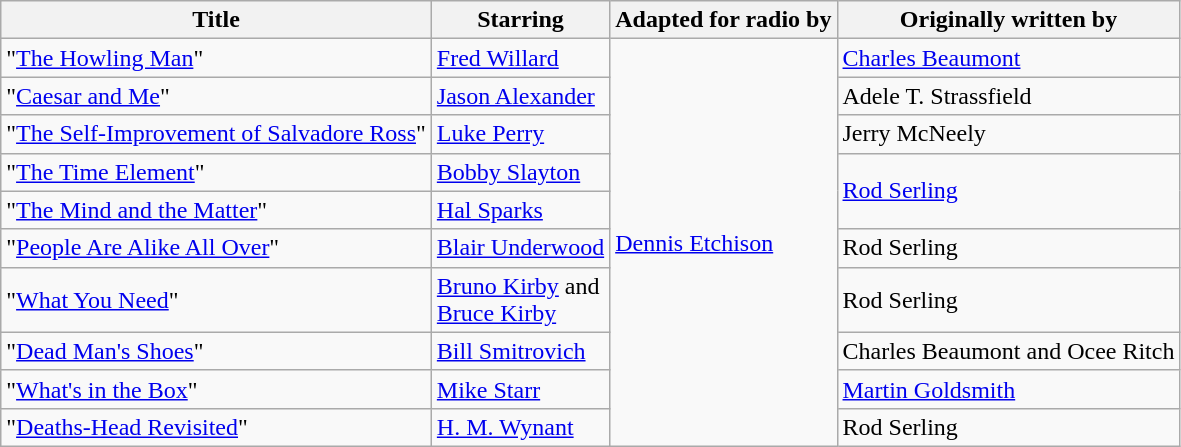<table class="wikitable">
<tr>
<th>Title</th>
<th>Starring</th>
<th>Adapted for radio by</th>
<th>Originally written by</th>
</tr>
<tr>
<td>"<a href='#'>The Howling Man</a>"</td>
<td><a href='#'>Fred Willard</a></td>
<td rowspan="10"><a href='#'>Dennis Etchison</a></td>
<td><a href='#'>Charles Beaumont</a></td>
</tr>
<tr>
<td>"<a href='#'>Caesar and Me</a>"</td>
<td><a href='#'>Jason Alexander</a></td>
<td>Adele T. Strassfield</td>
</tr>
<tr>
<td>"<a href='#'>The Self-Improvement of Salvadore Ross</a>"</td>
<td><a href='#'>Luke Perry</a></td>
<td>Jerry McNeely</td>
</tr>
<tr>
<td>"<a href='#'>The Time Element</a>"</td>
<td><a href='#'>Bobby Slayton</a></td>
<td rowspan="2"><a href='#'>Rod Serling</a></td>
</tr>
<tr>
<td>"<a href='#'>The Mind and the Matter</a>"</td>
<td><a href='#'>Hal Sparks</a></td>
</tr>
<tr>
<td>"<a href='#'>People Are Alike All Over</a>"</td>
<td><a href='#'>Blair Underwood</a></td>
<td>Rod Serling</td>
</tr>
<tr>
<td>"<a href='#'>What You Need</a>"</td>
<td><a href='#'>Bruno Kirby</a> and<br><a href='#'>Bruce Kirby</a></td>
<td>Rod Serling</td>
</tr>
<tr>
<td>"<a href='#'>Dead Man's Shoes</a>"</td>
<td><a href='#'>Bill Smitrovich</a></td>
<td>Charles Beaumont and Ocee Ritch</td>
</tr>
<tr>
<td>"<a href='#'>What's in the Box</a>"</td>
<td><a href='#'>Mike Starr</a></td>
<td><a href='#'>Martin Goldsmith</a></td>
</tr>
<tr>
<td>"<a href='#'>Deaths-Head Revisited</a>"</td>
<td><a href='#'>H. M. Wynant</a></td>
<td>Rod Serling</td>
</tr>
</table>
